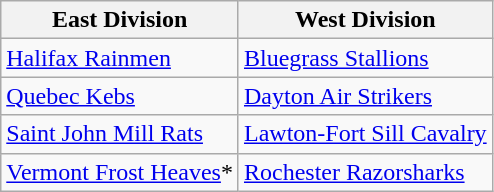<table class=wikitable>
<tr>
<th>East Division</th>
<th>West Division</th>
</tr>
<tr>
<td><a href='#'>Halifax Rainmen</a></td>
<td><a href='#'>Bluegrass Stallions</a></td>
</tr>
<tr>
<td><a href='#'>Quebec Kebs</a></td>
<td><a href='#'>Dayton Air Strikers</a></td>
</tr>
<tr>
<td><a href='#'>Saint John Mill Rats</a></td>
<td><a href='#'>Lawton-Fort Sill Cavalry</a></td>
</tr>
<tr>
<td><a href='#'>Vermont Frost Heaves</a>*</td>
<td><a href='#'>Rochester Razorsharks</a></td>
</tr>
</table>
